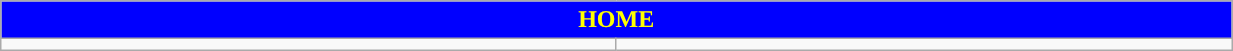<table class="wikitable collapsible collapsed" style="width:65%">
<tr>
<th colspan=7 ! style="color:yellow; background:blue">HOME</th>
</tr>
<tr>
<td></td>
<td></td>
</tr>
</table>
